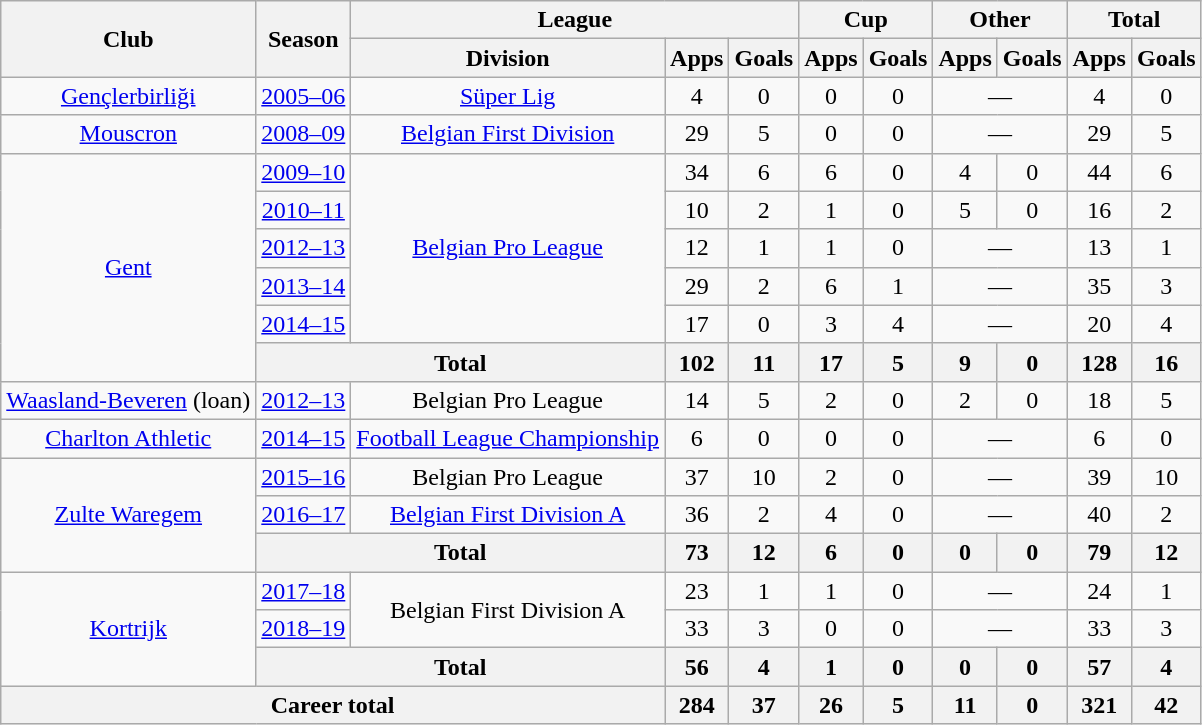<table class="wikitable" style="text-align:center">
<tr>
<th rowspan="2">Club</th>
<th rowspan="2">Season</th>
<th colspan="3">League</th>
<th colspan="2">Cup</th>
<th colspan="2">Other</th>
<th colspan="2">Total</th>
</tr>
<tr>
<th>Division</th>
<th>Apps</th>
<th>Goals</th>
<th>Apps</th>
<th>Goals</th>
<th>Apps</th>
<th>Goals</th>
<th>Apps</th>
<th>Goals</th>
</tr>
<tr>
<td><a href='#'>Gençlerbirliği</a></td>
<td><a href='#'>2005–06</a></td>
<td><a href='#'>Süper Lig</a></td>
<td>4</td>
<td>0</td>
<td>0</td>
<td>0</td>
<td colspan="2">—</td>
<td>4</td>
<td>0</td>
</tr>
<tr>
<td><a href='#'>Mouscron</a></td>
<td><a href='#'>2008–09</a></td>
<td><a href='#'>Belgian First Division</a></td>
<td>29</td>
<td>5</td>
<td>0</td>
<td>0</td>
<td colspan="2">—</td>
<td>29</td>
<td>5</td>
</tr>
<tr>
<td rowspan=6><a href='#'>Gent</a></td>
<td><a href='#'>2009–10</a></td>
<td rowspan=5><a href='#'>Belgian Pro League</a></td>
<td>34</td>
<td>6</td>
<td>6</td>
<td>0</td>
<td>4</td>
<td>0</td>
<td>44</td>
<td>6</td>
</tr>
<tr>
<td><a href='#'>2010–11</a></td>
<td>10</td>
<td>2</td>
<td>1</td>
<td>0</td>
<td>5</td>
<td>0</td>
<td>16</td>
<td>2</td>
</tr>
<tr>
<td><a href='#'>2012–13</a></td>
<td>12</td>
<td>1</td>
<td>1</td>
<td>0</td>
<td colspan="2">—</td>
<td>13</td>
<td>1</td>
</tr>
<tr>
<td><a href='#'>2013–14</a></td>
<td>29</td>
<td>2</td>
<td>6</td>
<td>1</td>
<td colspan="2">—</td>
<td>35</td>
<td>3</td>
</tr>
<tr>
<td><a href='#'>2014–15</a></td>
<td>17</td>
<td>0</td>
<td>3</td>
<td>4</td>
<td colspan="2">—</td>
<td>20</td>
<td>4</td>
</tr>
<tr>
<th colspan="2">Total</th>
<th>102</th>
<th>11</th>
<th>17</th>
<th>5</th>
<th>9</th>
<th>0</th>
<th>128</th>
<th>16</th>
</tr>
<tr>
<td><a href='#'>Waasland-Beveren</a> (loan)</td>
<td><a href='#'>2012–13</a></td>
<td>Belgian Pro League</td>
<td>14</td>
<td>5</td>
<td>2</td>
<td>0</td>
<td>2</td>
<td>0</td>
<td>18</td>
<td>5</td>
</tr>
<tr>
<td><a href='#'>Charlton Athletic</a></td>
<td><a href='#'>2014–15</a></td>
<td><a href='#'>Football League Championship</a></td>
<td>6</td>
<td>0</td>
<td>0</td>
<td>0</td>
<td colspan="2">—</td>
<td>6</td>
<td>0</td>
</tr>
<tr>
<td rowspan="3"><a href='#'>Zulte Waregem</a></td>
<td><a href='#'>2015–16</a></td>
<td>Belgian Pro League</td>
<td>37</td>
<td>10</td>
<td>2</td>
<td>0</td>
<td colspan="2">—</td>
<td>39</td>
<td>10</td>
</tr>
<tr>
<td><a href='#'>2016–17</a></td>
<td><a href='#'>Belgian First Division A</a></td>
<td>36</td>
<td>2</td>
<td>4</td>
<td>0</td>
<td colspan="2">—</td>
<td>40</td>
<td>2</td>
</tr>
<tr>
<th colspan="2">Total</th>
<th>73</th>
<th>12</th>
<th>6</th>
<th>0</th>
<th>0</th>
<th>0</th>
<th>79</th>
<th>12</th>
</tr>
<tr>
<td rowspan="3"><a href='#'>Kortrijk</a></td>
<td><a href='#'>2017–18</a></td>
<td rowspan="2">Belgian First Division A</td>
<td>23</td>
<td>1</td>
<td>1</td>
<td>0</td>
<td colspan="2">—</td>
<td>24</td>
<td>1</td>
</tr>
<tr>
<td><a href='#'>2018–19</a></td>
<td>33</td>
<td>3</td>
<td>0</td>
<td>0</td>
<td colspan="2">—</td>
<td>33</td>
<td>3</td>
</tr>
<tr>
<th colspan="2">Total</th>
<th>56</th>
<th>4</th>
<th>1</th>
<th>0</th>
<th>0</th>
<th>0</th>
<th>57</th>
<th>4</th>
</tr>
<tr>
<th colspan="3">Career total</th>
<th>284</th>
<th>37</th>
<th>26</th>
<th>5</th>
<th>11</th>
<th>0</th>
<th>321</th>
<th>42</th>
</tr>
</table>
